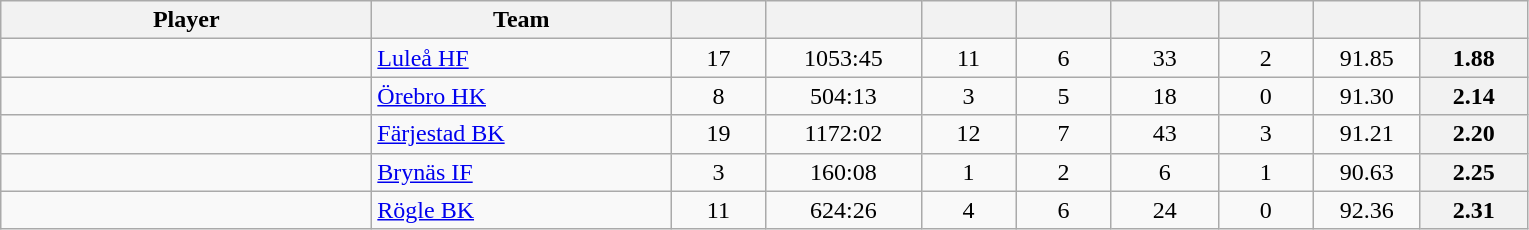<table class="wikitable sortable" style="text-align: center">
<tr>
<th style="width: 15em;">Player</th>
<th style="width: 12em;">Team</th>
<th style="width: 3.5em;"></th>
<th style="width: 6em;"></th>
<th style="width: 3.5em;"></th>
<th style="width: 3.5em;"></th>
<th style="width: 4em;"></th>
<th style="width: 3.5em;"></th>
<th style="width: 4em;"></th>
<th style="width: 4em;"></th>
</tr>
<tr>
<td style="text-align:left;"> </td>
<td style="text-align:left;"><a href='#'>Luleå HF</a></td>
<td>17</td>
<td>1053:45</td>
<td>11</td>
<td>6</td>
<td>33</td>
<td>2</td>
<td>91.85</td>
<th>1.88</th>
</tr>
<tr>
<td style="text-align:left;"> </td>
<td style="text-align:left;"><a href='#'>Örebro HK</a></td>
<td>8</td>
<td>504:13</td>
<td>3</td>
<td>5</td>
<td>18</td>
<td>0</td>
<td>91.30</td>
<th>2.14</th>
</tr>
<tr>
<td style="text-align:left;"> </td>
<td style="text-align:left;"><a href='#'>Färjestad BK</a></td>
<td>19</td>
<td>1172:02</td>
<td>12</td>
<td>7</td>
<td>43</td>
<td>3</td>
<td>91.21</td>
<th>2.20</th>
</tr>
<tr>
<td style="text-align:left;"> </td>
<td style="text-align:left;"><a href='#'>Brynäs IF</a></td>
<td>3</td>
<td>160:08</td>
<td>1</td>
<td>2</td>
<td>6</td>
<td>1</td>
<td>90.63</td>
<th>2.25</th>
</tr>
<tr>
<td style="text-align:left;"> </td>
<td style="text-align:left;"><a href='#'>Rögle BK</a></td>
<td>11</td>
<td>624:26</td>
<td>4</td>
<td>6</td>
<td>24</td>
<td>0</td>
<td>92.36</td>
<th>2.31</th>
</tr>
</table>
